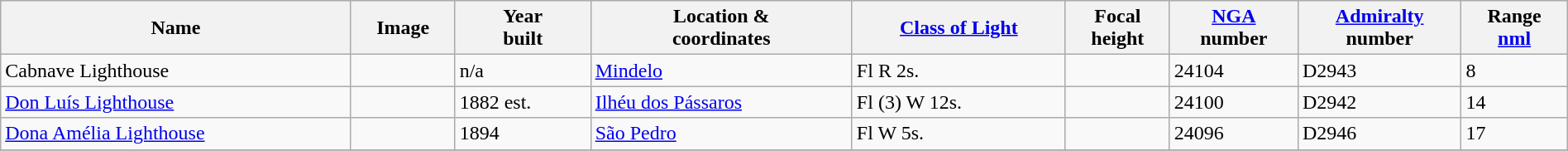<table class="wikitable sortable" style="width:100%">
<tr>
<th>Name</th>
<th>Image</th>
<th>Year<br>built</th>
<th>Location &<br> coordinates</th>
<th><a href='#'>Class of Light</a><br></th>
<th>Focal<br>height<br></th>
<th><a href='#'>NGA</a><br>number<br></th>
<th><a href='#'>Admiralty</a><br>number<br></th>
<th>Range<br><a href='#'>nml</a><br></th>
</tr>
<tr>
<td>Cabnave Lighthouse</td>
<td></td>
<td>n/a</td>
<td><a href='#'>Mindelo</a><br></td>
<td>Fl R 2s.</td>
<td></td>
<td>24104</td>
<td>D2943</td>
<td>8</td>
</tr>
<tr>
<td><a href='#'>Don Luís Lighthouse</a></td>
<td></td>
<td>1882 est.</td>
<td><a href='#'>Ilhéu dos Pássaros</a><br></td>
<td>Fl (3) W 12s.</td>
<td></td>
<td>24100</td>
<td>D2942</td>
<td>14</td>
</tr>
<tr>
<td><a href='#'>Dona Amélia Lighthouse</a></td>
<td></td>
<td>1894</td>
<td><a href='#'>São Pedro</a><br></td>
<td>Fl W 5s.</td>
<td></td>
<td>24096</td>
<td>D2946</td>
<td>17</td>
</tr>
<tr>
</tr>
</table>
